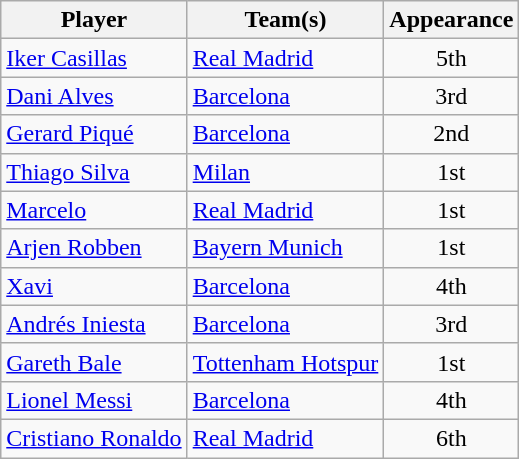<table class="wikitable">
<tr>
<th>Player</th>
<th>Team(s)</th>
<th>Appearance</th>
</tr>
<tr>
<td> <a href='#'>Iker Casillas</a></td>
<td> <a href='#'>Real Madrid</a></td>
<td style="text-align:center;">5th</td>
</tr>
<tr>
<td> <a href='#'>Dani Alves</a></td>
<td> <a href='#'>Barcelona</a></td>
<td style="text-align:center;">3rd</td>
</tr>
<tr>
<td> <a href='#'>Gerard Piqué</a></td>
<td> <a href='#'>Barcelona</a></td>
<td style="text-align:center;">2nd</td>
</tr>
<tr>
<td> <a href='#'>Thiago Silva</a></td>
<td> <a href='#'>Milan</a></td>
<td style="text-align:center;">1st</td>
</tr>
<tr>
<td> <a href='#'>Marcelo</a></td>
<td> <a href='#'>Real Madrid</a></td>
<td style="text-align:center;">1st</td>
</tr>
<tr>
<td> <a href='#'>Arjen Robben</a></td>
<td> <a href='#'>Bayern Munich</a></td>
<td style="text-align:center;">1st</td>
</tr>
<tr>
<td> <a href='#'>Xavi</a></td>
<td> <a href='#'>Barcelona</a></td>
<td style="text-align:center;">4th</td>
</tr>
<tr>
<td> <a href='#'>Andrés Iniesta</a></td>
<td> <a href='#'>Barcelona</a></td>
<td style="text-align:center;">3rd</td>
</tr>
<tr>
<td> <a href='#'>Gareth Bale</a></td>
<td> <a href='#'>Tottenham Hotspur</a></td>
<td style="text-align:center;">1st</td>
</tr>
<tr>
<td> <a href='#'>Lionel Messi</a></td>
<td> <a href='#'>Barcelona</a></td>
<td style="text-align:center;">4th</td>
</tr>
<tr>
<td> <a href='#'>Cristiano Ronaldo</a></td>
<td> <a href='#'>Real Madrid</a></td>
<td style="text-align:center;">6th</td>
</tr>
</table>
